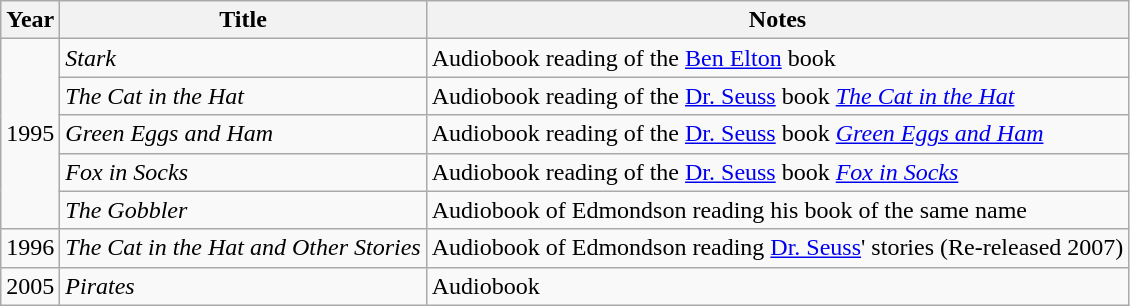<table class="wikitable sortable">
<tr>
<th>Year</th>
<th>Title</th>
<th class="unsortable">Notes</th>
</tr>
<tr>
<td rowspan="5">1995</td>
<td><em>Stark</em></td>
<td>Audiobook reading of the <a href='#'>Ben Elton</a> book</td>
</tr>
<tr>
<td><em>The Cat in the Hat</em></td>
<td>Audiobook reading of the <a href='#'>Dr. Seuss</a> book <em><a href='#'>The Cat in the Hat</a></em></td>
</tr>
<tr>
<td><em>Green Eggs and Ham</em></td>
<td>Audiobook reading of the <a href='#'>Dr. Seuss</a> book <em><a href='#'>Green Eggs and Ham</a></em></td>
</tr>
<tr>
<td><em>Fox in Socks</em></td>
<td>Audiobook reading of the <a href='#'>Dr. Seuss</a> book <em><a href='#'>Fox in Socks</a></em></td>
</tr>
<tr>
<td><em>The Gobbler</em></td>
<td>Audiobook of Edmondson reading his book of the same name</td>
</tr>
<tr>
<td>1996</td>
<td><em>The Cat in the Hat and Other Stories</em></td>
<td>Audiobook of Edmondson reading <a href='#'>Dr. Seuss</a>' stories (Re-released 2007)</td>
</tr>
<tr>
<td>2005</td>
<td><em>Pirates</em></td>
<td>Audiobook</td>
</tr>
</table>
